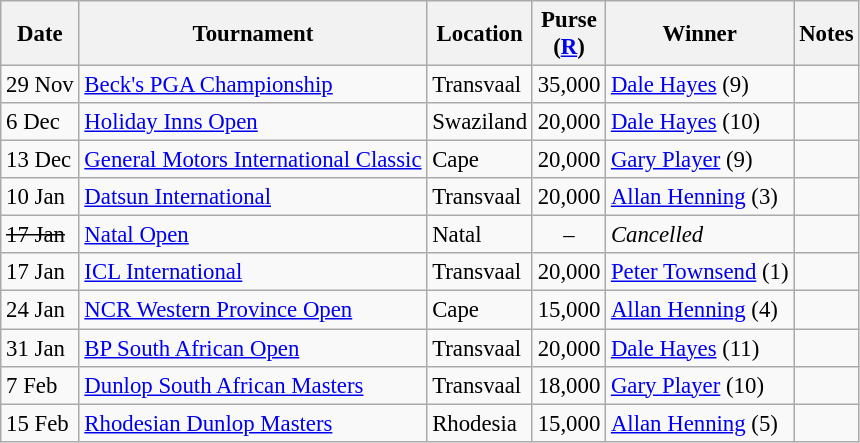<table class="wikitable" style="font-size:95%">
<tr>
<th>Date</th>
<th>Tournament</th>
<th>Location</th>
<th>Purse<br>(<a href='#'>R</a>)</th>
<th>Winner</th>
<th>Notes</th>
</tr>
<tr>
<td>29 Nov</td>
<td><a href='#'>Beck's PGA Championship</a></td>
<td>Transvaal</td>
<td align=right>35,000</td>
<td> <a href='#'>Dale Hayes</a> (9)</td>
<td></td>
</tr>
<tr>
<td>6 Dec</td>
<td><a href='#'>Holiday Inns Open</a></td>
<td>Swaziland</td>
<td align=right>20,000</td>
<td> <a href='#'>Dale Hayes</a> (10)</td>
<td></td>
</tr>
<tr>
<td>13 Dec</td>
<td><a href='#'>General Motors International Classic</a></td>
<td>Cape</td>
<td align=right>20,000</td>
<td> <a href='#'>Gary Player</a> (9)</td>
<td></td>
</tr>
<tr>
<td>10 Jan</td>
<td><a href='#'>Datsun International</a></td>
<td>Transvaal</td>
<td align=right>20,000</td>
<td> <a href='#'>Allan Henning</a> (3)</td>
<td></td>
</tr>
<tr>
<td><s>17 Jan</s></td>
<td><a href='#'>Natal Open</a></td>
<td>Natal</td>
<td align=center>–</td>
<td><em>Cancelled</em></td>
<td></td>
</tr>
<tr>
<td>17 Jan</td>
<td><a href='#'>ICL International</a></td>
<td>Transvaal</td>
<td align=right>20,000</td>
<td> <a href='#'>Peter Townsend</a> (1)</td>
<td></td>
</tr>
<tr>
<td>24 Jan</td>
<td><a href='#'>NCR Western Province Open</a></td>
<td>Cape</td>
<td align=right>15,000</td>
<td> <a href='#'>Allan Henning</a> (4)</td>
<td></td>
</tr>
<tr>
<td>31 Jan</td>
<td><a href='#'>BP South African Open</a></td>
<td>Transvaal</td>
<td align=right>20,000</td>
<td> <a href='#'>Dale Hayes</a> (11)</td>
<td></td>
</tr>
<tr>
<td>7 Feb</td>
<td><a href='#'>Dunlop South African Masters</a></td>
<td>Transvaal</td>
<td align=right>18,000</td>
<td> <a href='#'>Gary Player</a> (10)</td>
<td></td>
</tr>
<tr>
<td>15 Feb</td>
<td><a href='#'>Rhodesian Dunlop Masters</a></td>
<td>Rhodesia</td>
<td align=right>15,000</td>
<td> <a href='#'>Allan Henning</a> (5)</td>
<td></td>
</tr>
</table>
